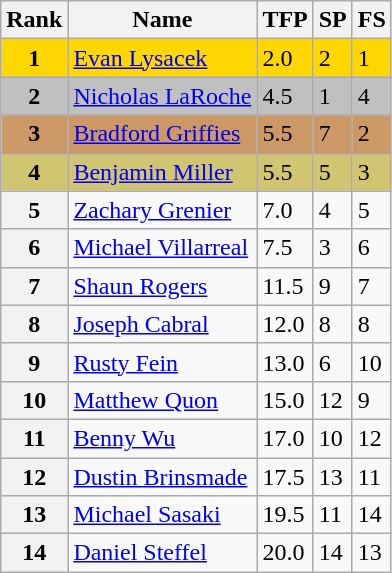<table class="wikitable">
<tr>
<th>Rank</th>
<th>Name</th>
<th>TFP</th>
<th>SP</th>
<th>FS</th>
</tr>
<tr bgcolor="gold">
<td align="center"><strong>1</strong></td>
<td><a href='#'>Evan Lysacek</a></td>
<td>2.0</td>
<td>2</td>
<td>1</td>
</tr>
<tr bgcolor="silver">
<td align="center"><strong>2</strong></td>
<td><a href='#'>Nicholas LaRoche</a></td>
<td>4.5</td>
<td>1</td>
<td>4</td>
</tr>
<tr bgcolor="cc9966">
<td align="center"><strong>3</strong></td>
<td><a href='#'>Bradford Griffies</a></td>
<td>5.5</td>
<td>7</td>
<td>2</td>
</tr>
<tr bgcolor="#d1c571">
<td align="center"><strong>4</strong></td>
<td><a href='#'>Benjamin Miller</a></td>
<td>5.5</td>
<td>5</td>
<td>3</td>
</tr>
<tr>
<th>5</th>
<td><a href='#'>Zachary Grenier</a></td>
<td>7.0</td>
<td>4</td>
<td>5</td>
</tr>
<tr>
<th>6</th>
<td><a href='#'>Michael Villarreal</a></td>
<td>7.5</td>
<td>3</td>
<td>6</td>
</tr>
<tr>
<th>7</th>
<td><a href='#'>Shaun Rogers</a></td>
<td>11.5</td>
<td>9</td>
<td>7</td>
</tr>
<tr>
<th>8</th>
<td><a href='#'>Joseph Cabral</a></td>
<td>12.0</td>
<td>8</td>
<td>8</td>
</tr>
<tr>
<th>9</th>
<td><a href='#'>Rusty Fein</a></td>
<td>13.0</td>
<td>6</td>
<td>10</td>
</tr>
<tr>
<th>10</th>
<td><a href='#'>Matthew Quon</a></td>
<td>15.0</td>
<td>12</td>
<td>9</td>
</tr>
<tr>
<th>11</th>
<td><a href='#'>Benny Wu</a></td>
<td>17.0</td>
<td>10</td>
<td>12</td>
</tr>
<tr>
<th>12</th>
<td><a href='#'>Dustin Brinsmade</a></td>
<td>17.5</td>
<td>13</td>
<td>11</td>
</tr>
<tr>
<th>13</th>
<td><a href='#'>Michael Sasaki</a></td>
<td>19.5</td>
<td>11</td>
<td>14</td>
</tr>
<tr>
<th>14</th>
<td><a href='#'>Daniel Steffel</a></td>
<td>20.0</td>
<td>14</td>
<td>13</td>
</tr>
</table>
